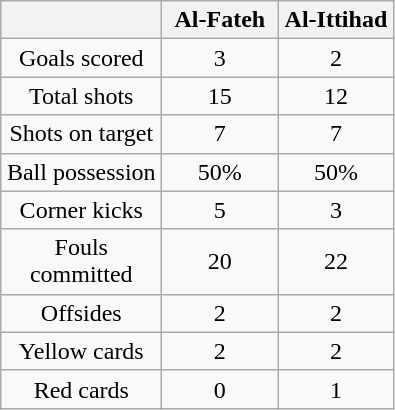<table class="wikitable" style="text-align: center">
<tr>
<th width=100></th>
<th width=70>Al-Fateh</th>
<th width=70>Al-Ittihad</th>
</tr>
<tr>
<td>Goals scored</td>
<td>3</td>
<td>2</td>
</tr>
<tr>
<td>Total shots</td>
<td>15</td>
<td>12</td>
</tr>
<tr>
<td>Shots on target</td>
<td>7</td>
<td>7</td>
</tr>
<tr>
<td>Ball possession</td>
<td>50%</td>
<td>50%</td>
</tr>
<tr>
<td>Corner kicks</td>
<td>5</td>
<td>3</td>
</tr>
<tr>
<td>Fouls committed</td>
<td>20</td>
<td>22</td>
</tr>
<tr>
<td>Offsides</td>
<td>2</td>
<td>2</td>
</tr>
<tr>
<td>Yellow cards</td>
<td>2</td>
<td>2</td>
</tr>
<tr>
<td>Red cards</td>
<td>0</td>
<td>1</td>
</tr>
</table>
